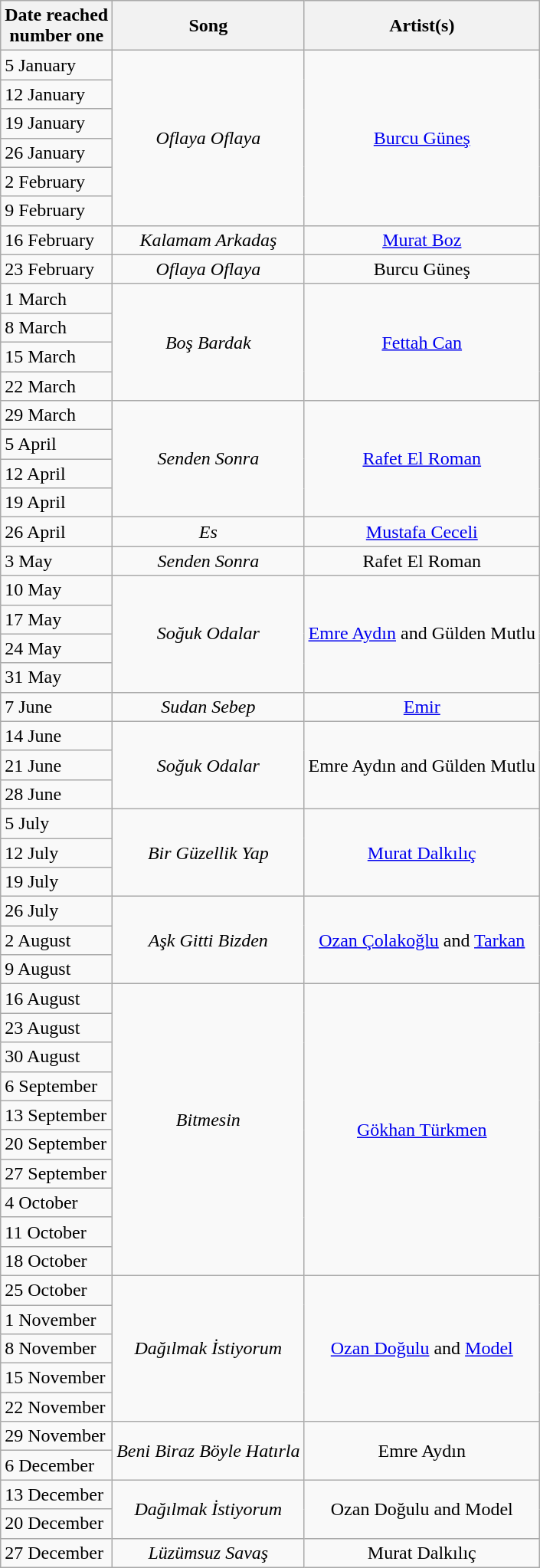<table class="wikitable">
<tr>
<th style="text-align: center;">Date reached<br>number one</th>
<th style="text-align: center;">Song</th>
<th style="text-align: center;">Artist(s)</th>
</tr>
<tr>
<td>5 January</td>
<td style="text-align: center;" rowspan="6"><em>Oflaya Oflaya</em><br></td>
<td style="text-align: center;" rowspan="6"><a href='#'>Burcu Güneş</a></td>
</tr>
<tr>
<td>12 January</td>
</tr>
<tr>
<td>19 January</td>
</tr>
<tr>
<td>26 January</td>
</tr>
<tr>
<td>2 February</td>
</tr>
<tr>
<td>9 February</td>
</tr>
<tr>
<td>16 February</td>
<td style="text-align: center;" rowspan="1"><em>Kalamam Arkadaş</em> </td>
<td style="text-align: center;" rowspan="1"><a href='#'>Murat Boz</a></td>
</tr>
<tr>
<td>23 February</td>
<td style="text-align: center;" rowspan="1"><em>Oflaya Oflaya</em> </td>
<td style="text-align: center;" rowspan="1">Burcu Güneş</td>
</tr>
<tr>
<td>1 March</td>
<td style="text-align: center;" rowspan="4"><em>Boş Bardak</em><br></td>
<td style="text-align: center;" rowspan="4"><a href='#'>Fettah Can</a></td>
</tr>
<tr>
<td>8 March</td>
</tr>
<tr>
<td>15 March</td>
</tr>
<tr>
<td>22 March</td>
</tr>
<tr>
<td>29 March</td>
<td style="text-align: center;" rowspan="4"><em>Senden Sonra</em><br></td>
<td style="text-align: center;" rowspan="4"><a href='#'>Rafet El Roman</a></td>
</tr>
<tr>
<td>5 April</td>
</tr>
<tr>
<td>12 April</td>
</tr>
<tr>
<td>19 April</td>
</tr>
<tr>
<td>26 April</td>
<td style="text-align: center;" rowspan="1"><em>Es</em> </td>
<td style="text-align: center;" rowspan="1"><a href='#'>Mustafa Ceceli</a></td>
</tr>
<tr>
<td>3 May</td>
<td style="text-align: center;" rowspan="1"><em>Senden Sonra</em> </td>
<td style="text-align: center;" rowspan="1">Rafet El Roman</td>
</tr>
<tr>
<td>10 May</td>
<td style="text-align: center;" rowspan="4"><em>Soğuk Odalar</em><br></td>
<td style="text-align: center;" rowspan="4"><a href='#'>Emre Aydın</a> and Gülden Mutlu</td>
</tr>
<tr>
<td>17 May</td>
</tr>
<tr>
<td>24 May</td>
</tr>
<tr>
<td>31 May</td>
</tr>
<tr>
<td>7 June</td>
<td style="text-align: center;" rowspan="1"><em>Sudan Sebep</em> </td>
<td style="text-align: center;" rowspan="1"><a href='#'>Emir</a></td>
</tr>
<tr>
<td>14 June</td>
<td style="text-align: center;" rowspan="3"><em>Soğuk Odalar</em> </td>
<td style="text-align: center;" rowspan="3">Emre Aydın and Gülden Mutlu</td>
</tr>
<tr>
<td>21 June</td>
</tr>
<tr>
<td>28 June</td>
</tr>
<tr>
<td>5 July</td>
<td style="text-align: center;" rowspan="3"><em>Bir Güzellik Yap</em> </td>
<td style="text-align: center;" rowspan="3"><a href='#'>Murat Dalkılıç</a></td>
</tr>
<tr>
<td>12 July</td>
</tr>
<tr>
<td>19 July</td>
</tr>
<tr>
<td>26 July</td>
<td style="text-align: center;" rowspan="3"><em>Aşk Gitti Bizden</em> </td>
<td style="text-align: center;" rowspan="3"><a href='#'>Ozan Çolakoğlu</a> and <a href='#'>Tarkan</a></td>
</tr>
<tr>
<td>2 August</td>
</tr>
<tr>
<td>9 August</td>
</tr>
<tr>
<td>16 August</td>
<td style="text-align: center;" rowspan="10"><em>Bitmesin</em><br><br></td>
<td style="text-align: center;" rowspan="10"><a href='#'>Gökhan Türkmen</a></td>
</tr>
<tr>
<td>23 August</td>
</tr>
<tr>
<td>30 August</td>
</tr>
<tr>
<td>6 September</td>
</tr>
<tr>
<td>13 September</td>
</tr>
<tr>
<td>20 September</td>
</tr>
<tr>
<td>27 September</td>
</tr>
<tr>
<td>4 October</td>
</tr>
<tr>
<td>11 October</td>
</tr>
<tr>
<td>18 October</td>
</tr>
<tr>
<td>25 October</td>
<td style="text-align: center;" rowspan="5"><em>Dağılmak İstiyorum</em><br></td>
<td style="text-align: center;" rowspan="5"><a href='#'>Ozan Doğulu</a> and <a href='#'>Model</a></td>
</tr>
<tr>
<td>1 November</td>
</tr>
<tr>
<td>8 November</td>
</tr>
<tr>
<td>15 November</td>
</tr>
<tr>
<td>22 November</td>
</tr>
<tr>
<td>29 November</td>
<td style="text-align: center;" rowspan="2"><em>Beni Biraz Böyle Hatırla</em> </td>
<td style="text-align: center;" rowspan="2">Emre Aydın</td>
</tr>
<tr>
<td>6 December</td>
</tr>
<tr>
<td>13 December</td>
<td style="text-align: center;" rowspan="2"><em>Dağılmak İstiyorum</em> </td>
<td style="text-align: center;" rowspan="2">Ozan Doğulu and Model</td>
</tr>
<tr>
<td>20 December</td>
</tr>
<tr>
<td>27 December</td>
<td style="text-align: center;" rowspan="1"><em>Lüzümsuz Savaş</em> </td>
<td style="text-align: center;" rowspan="1">Murat Dalkılıç</td>
</tr>
</table>
